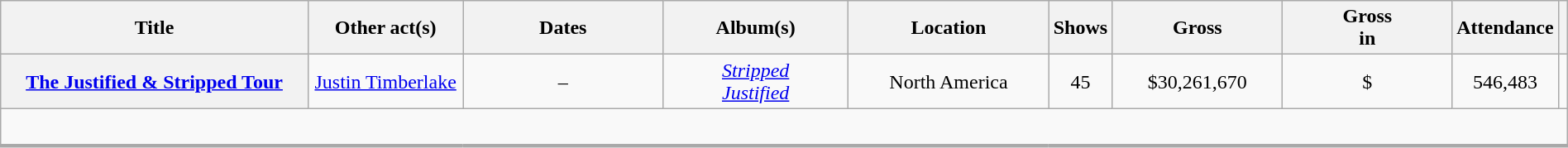<table class="wikitable sortable plainrowheaders" style="text-align:center;" width="100%">
<tr>
<th scope="col" width="20%">Title</th>
<th scope="col" width="10%">Other act(s)</th>
<th scope="col" width="13%">Dates</th>
<th scope="col" width="12%">Album(s)</th>
<th scope="col" width="13%">Location</th>
<th scope="col" width="4%">Shows</th>
<th scope="col" width="11%">Gross</th>
<th scope="col" width="11%">Gross <br>in </th>
<th scope="col" width="6%">Attendance</th>
<th class="unsortable" scope="col" width="2%"></th>
</tr>
<tr>
<th scope="row"><a href='#'>The Justified & Stripped Tour</a></th>
<td><a href='#'>Justin Timberlake</a></td>
<td>–<br></td>
<td><em><a href='#'>Stripped</a></em><br><em><a href='#'>Justified</a></em></td>
<td>North America</td>
<td>45</td>
<td>$30,261,670</td>
<td>$</td>
<td>546,483</td>
<td></td>
</tr>
<tr class="expand-child">
<td colspan="10" style = "border-bottom-width:3px; padding:5px;"><br></td>
</tr>
<tr>
</tr>
</table>
